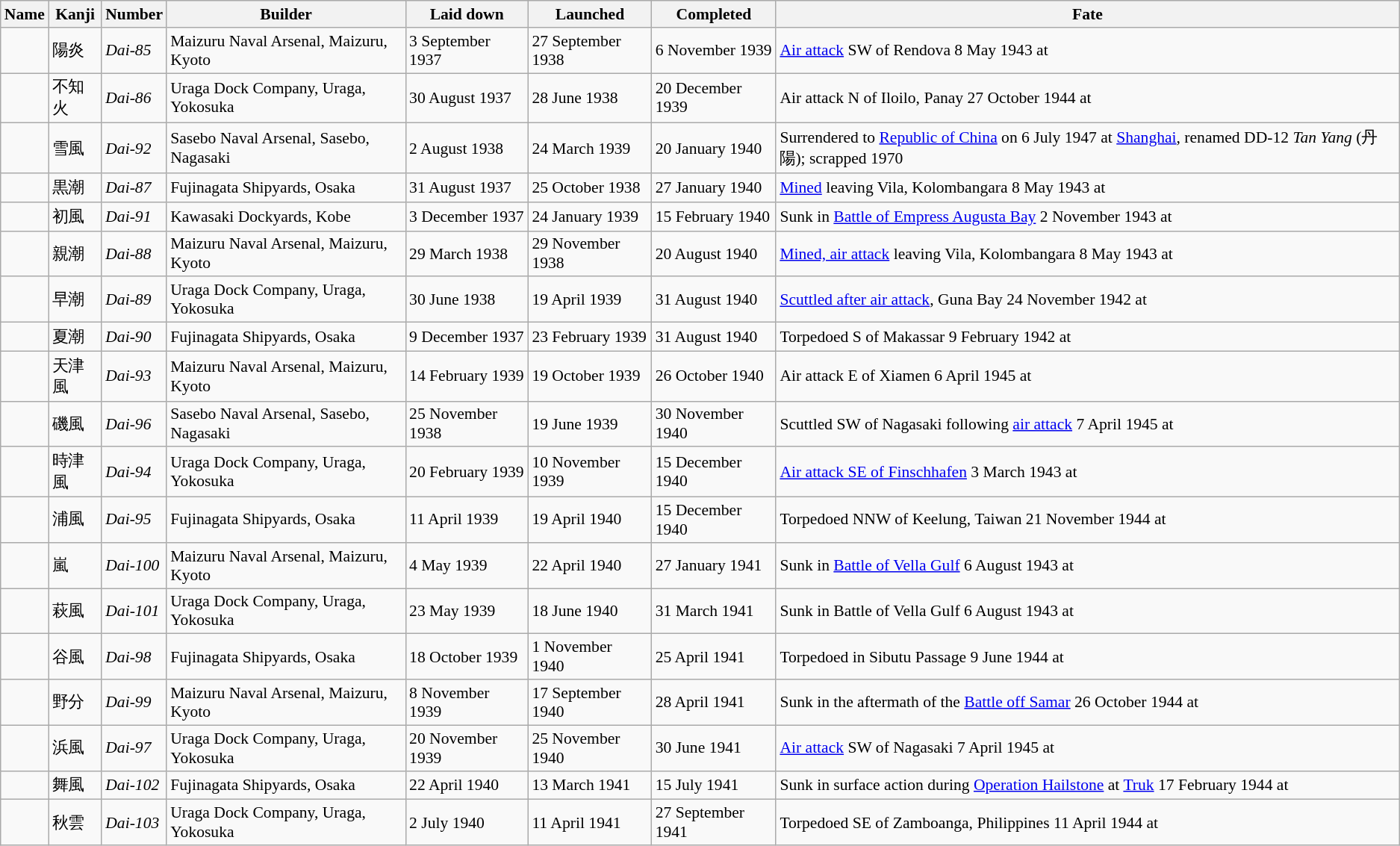<table class="wikitable" style="font-size:90%;">
<tr>
<th>Name</th>
<th>Kanji</th>
<th>Number</th>
<th>Builder</th>
<th>Laid down</th>
<th>Launched</th>
<th>Completed</th>
<th>Fate</th>
</tr>
<tr>
<td></td>
<td>陽炎</td>
<td><em>Dai-85</em></td>
<td>Maizuru Naval Arsenal, Maizuru, Kyoto</td>
<td>3 September 1937</td>
<td>27 September 1938</td>
<td>6 November 1939</td>
<td><a href='#'>Air attack</a> SW of Rendova 8 May 1943 at </td>
</tr>
<tr>
<td></td>
<td>不知火</td>
<td><em>Dai-86</em></td>
<td>Uraga Dock Company, Uraga, Yokosuka</td>
<td>30 August 1937</td>
<td>28 June 1938</td>
<td>20 December 1939</td>
<td>Air attack N of Iloilo, Panay 27 October 1944 at </td>
</tr>
<tr>
<td></td>
<td>雪風</td>
<td><em>Dai-92</em></td>
<td>Sasebo Naval Arsenal, Sasebo, Nagasaki</td>
<td>2 August 1938</td>
<td>24 March 1939</td>
<td>20 January 1940</td>
<td>Surrendered to <a href='#'>Republic of China</a> on 6 July 1947 at <a href='#'>Shanghai</a>, renamed DD-12 <em>Tan Yang</em> (丹陽); scrapped 1970</td>
</tr>
<tr>
<td></td>
<td>黒潮</td>
<td><em>Dai-87</em></td>
<td>Fujinagata Shipyards, Osaka</td>
<td>31 August 1937</td>
<td>25 October 1938</td>
<td>27 January 1940</td>
<td><a href='#'>Mined</a> leaving Vila, Kolombangara 8 May 1943 at </td>
</tr>
<tr>
<td></td>
<td>初風</td>
<td><em>Dai-91</em></td>
<td>Kawasaki Dockyards, Kobe</td>
<td>3 December 1937</td>
<td>24 January 1939</td>
<td>15 February 1940</td>
<td>Sunk in <a href='#'>Battle of Empress Augusta Bay</a> 2 November 1943 at </td>
</tr>
<tr>
<td></td>
<td>親潮</td>
<td><em>Dai-88</em></td>
<td>Maizuru Naval Arsenal, Maizuru, Kyoto</td>
<td>29 March 1938</td>
<td>29 November 1938</td>
<td>20 August 1940</td>
<td><a href='#'>Mined, air attack</a> leaving Vila, Kolombangara 8 May 1943 at </td>
</tr>
<tr>
<td></td>
<td>早潮</td>
<td><em>Dai-89</em></td>
<td>Uraga Dock Company, Uraga, Yokosuka</td>
<td>30 June 1938</td>
<td>19 April 1939</td>
<td>31 August 1940</td>
<td><a href='#'>Scuttled after air attack</a>, Guna Bay 24 November 1942 at </td>
</tr>
<tr>
<td></td>
<td>夏潮</td>
<td><em>Dai-90</em></td>
<td>Fujinagata Shipyards, Osaka</td>
<td>9 December 1937</td>
<td>23 February 1939</td>
<td>31 August 1940</td>
<td>Torpedoed S of Makassar 9 February 1942 at </td>
</tr>
<tr>
<td></td>
<td>天津風</td>
<td><em>Dai-93</em></td>
<td>Maizuru Naval Arsenal, Maizuru, Kyoto</td>
<td>14 February 1939</td>
<td>19 October 1939</td>
<td>26 October 1940</td>
<td>Air attack E of Xiamen 6 April 1945 at </td>
</tr>
<tr>
<td></td>
<td>磯風</td>
<td><em>Dai-96</em></td>
<td>Sasebo Naval Arsenal, Sasebo, Nagasaki</td>
<td>25 November 1938</td>
<td>19 June 1939</td>
<td>30 November 1940</td>
<td>Scuttled SW of Nagasaki following <a href='#'>air attack</a> 7 April 1945 at </td>
</tr>
<tr>
<td></td>
<td>時津風</td>
<td><em>Dai-94</em></td>
<td>Uraga Dock Company, Uraga, Yokosuka</td>
<td>20 February 1939</td>
<td>10 November 1939</td>
<td>15 December 1940</td>
<td><a href='#'>Air attack SE of Finschhafen</a> 3 March 1943 at </td>
</tr>
<tr>
<td></td>
<td>浦風</td>
<td><em>Dai-95</em></td>
<td>Fujinagata Shipyards, Osaka</td>
<td>11 April 1939</td>
<td>19 April 1940</td>
<td>15 December 1940</td>
<td>Torpedoed NNW of Keelung, Taiwan 21 November 1944 at </td>
</tr>
<tr>
<td></td>
<td>嵐</td>
<td><em>Dai-100</em></td>
<td>Maizuru Naval Arsenal, Maizuru, Kyoto</td>
<td>4 May 1939</td>
<td>22 April 1940</td>
<td>27 January 1941</td>
<td>Sunk in <a href='#'>Battle of Vella Gulf</a> 6 August 1943 at </td>
</tr>
<tr>
<td></td>
<td>萩風</td>
<td><em>Dai-101</em></td>
<td>Uraga Dock Company, Uraga, Yokosuka</td>
<td>23 May 1939</td>
<td>18 June 1940</td>
<td>31 March 1941</td>
<td>Sunk in Battle of Vella Gulf 6 August 1943 at </td>
</tr>
<tr>
<td></td>
<td>谷風</td>
<td><em>Dai-98</em></td>
<td>Fujinagata Shipyards, Osaka</td>
<td>18 October 1939</td>
<td>1 November 1940</td>
<td>25 April 1941</td>
<td>Torpedoed in Sibutu Passage 9 June 1944 at </td>
</tr>
<tr>
<td></td>
<td>野分</td>
<td><em>Dai-99</em></td>
<td>Maizuru Naval Arsenal, Maizuru, Kyoto</td>
<td>8 November 1939</td>
<td>17 September 1940</td>
<td>28 April 1941</td>
<td>Sunk in the aftermath of the <a href='#'>Battle off Samar</a> 26 October 1944 at </td>
</tr>
<tr>
<td></td>
<td>浜風</td>
<td><em>Dai-97</em></td>
<td>Uraga Dock Company, Uraga, Yokosuka</td>
<td>20 November 1939</td>
<td>25 November 1940</td>
<td>30 June 1941</td>
<td><a href='#'>Air attack</a> SW of Nagasaki 7 April 1945 at </td>
</tr>
<tr>
<td></td>
<td>舞風</td>
<td><em>Dai-102</em></td>
<td>Fujinagata Shipyards, Osaka</td>
<td>22 April 1940</td>
<td>13 March 1941</td>
<td>15 July 1941</td>
<td>Sunk in surface action during <a href='#'>Operation Hailstone</a> at <a href='#'>Truk</a> 17 February 1944 at </td>
</tr>
<tr>
<td></td>
<td>秋雲</td>
<td><em>Dai-103</em></td>
<td>Uraga Dock Company, Uraga, Yokosuka</td>
<td>2 July 1940</td>
<td>11 April 1941</td>
<td>27 September 1941</td>
<td>Torpedoed SE of Zamboanga, Philippines 11 April 1944 at </td>
</tr>
</table>
